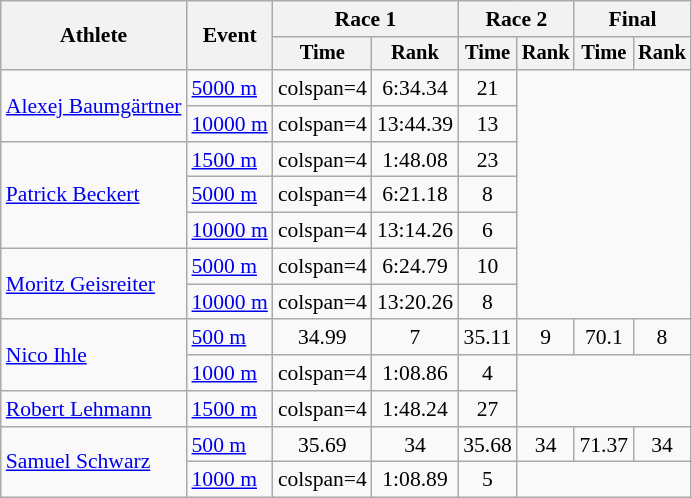<table class="wikitable" style="font-size:90%">
<tr>
<th rowspan=2>Athlete</th>
<th rowspan=2>Event</th>
<th colspan=2>Race 1</th>
<th colspan=2>Race 2</th>
<th colspan=2>Final</th>
</tr>
<tr style="font-size:95%">
<th>Time</th>
<th>Rank</th>
<th>Time</th>
<th>Rank</th>
<th>Time</th>
<th>Rank</th>
</tr>
<tr align=center>
<td align=left rowspan=2><a href='#'>Alexej Baumgärtner</a></td>
<td align=left><a href='#'>5000 m</a></td>
<td>colspan=4 </td>
<td>6:34.34</td>
<td>21</td>
</tr>
<tr align=center>
<td align=left><a href='#'>10000 m</a></td>
<td>colspan=4 </td>
<td>13:44.39</td>
<td>13</td>
</tr>
<tr align=center>
<td align=left rowspan=3><a href='#'>Patrick Beckert</a></td>
<td align=left><a href='#'>1500 m</a></td>
<td>colspan=4 </td>
<td>1:48.08</td>
<td>23</td>
</tr>
<tr align=center>
<td align=left><a href='#'>5000 m</a></td>
<td>colspan=4 </td>
<td>6:21.18</td>
<td>8</td>
</tr>
<tr align=center>
<td align=left><a href='#'>10000 m</a></td>
<td>colspan=4 </td>
<td>13:14.26</td>
<td>6</td>
</tr>
<tr align=center>
<td align=left rowspan=2><a href='#'>Moritz Geisreiter</a></td>
<td align=left><a href='#'>5000 m</a></td>
<td>colspan=4 </td>
<td>6:24.79</td>
<td>10</td>
</tr>
<tr align=center>
<td align=left><a href='#'>10000 m</a></td>
<td>colspan=4 </td>
<td>13:20.26</td>
<td>8</td>
</tr>
<tr align=center>
<td align=left rowspan=2><a href='#'>Nico Ihle</a></td>
<td align=left><a href='#'>500 m</a></td>
<td>34.99</td>
<td>7</td>
<td>35.11</td>
<td>9</td>
<td>70.1</td>
<td>8</td>
</tr>
<tr align=center>
<td align=left><a href='#'>1000 m</a></td>
<td>colspan=4 </td>
<td>1:08.86</td>
<td>4</td>
</tr>
<tr align=center>
<td align=left><a href='#'>Robert Lehmann</a></td>
<td align=left><a href='#'>1500 m</a></td>
<td>colspan=4 </td>
<td>1:48.24</td>
<td>27</td>
</tr>
<tr align=center>
<td align=left rowspan=2><a href='#'>Samuel Schwarz</a></td>
<td align=left><a href='#'>500 m</a></td>
<td>35.69</td>
<td>34</td>
<td>35.68</td>
<td>34</td>
<td>71.37</td>
<td>34</td>
</tr>
<tr align=center>
<td align=left><a href='#'>1000 m</a></td>
<td>colspan=4 </td>
<td>1:08.89</td>
<td>5</td>
</tr>
</table>
